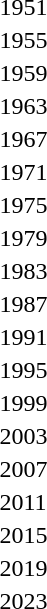<table>
<tr>
<td>1951</td>
<td></td>
<td></td>
<td></td>
</tr>
<tr>
<td>1955</td>
<td></td>
<td></td>
<td></td>
</tr>
<tr>
<td>1959</td>
<td></td>
<td></td>
<td></td>
</tr>
<tr>
<td>1963</td>
<td></td>
<td></td>
<td></td>
</tr>
<tr>
<td>1967</td>
<td></td>
<td></td>
<td></td>
</tr>
<tr>
<td>1971</td>
<td></td>
<td></td>
<td></td>
</tr>
<tr>
<td>1975</td>
<td></td>
<td></td>
<td></td>
</tr>
<tr>
<td>1979</td>
<td></td>
<td></td>
<td></td>
</tr>
<tr>
<td>1983</td>
<td></td>
<td></td>
<td></td>
</tr>
<tr>
<td>1987</td>
<td></td>
<td></td>
<td></td>
</tr>
<tr>
<td>1991</td>
<td></td>
<td></td>
<td></td>
</tr>
<tr>
<td rowspan=2>1995</td>
<td rowspan=2></td>
<td rowspan=2></td>
<td></td>
</tr>
<tr>
<td></td>
</tr>
<tr>
<td rowspan=2>1999</td>
<td rowspan=2></td>
<td rowspan=2></td>
<td></td>
</tr>
<tr>
<td></td>
</tr>
<tr>
<td>2003</td>
<td></td>
<td></td>
<td><br></td>
</tr>
<tr>
<td>2007</td>
<td></td>
<td></td>
<td><br></td>
</tr>
<tr>
<td rowspan=2>2011<br></td>
<td rowspan=2></td>
<td rowspan=2></td>
<td></td>
</tr>
<tr>
<td></td>
</tr>
<tr>
<td rowspan=2>2015<br></td>
<td rowspan=2></td>
<td rowspan=2></td>
<td></td>
</tr>
<tr>
<td></td>
</tr>
<tr>
<td rowspan=2>2019<br></td>
<td rowspan=2></td>
<td rowspan=2></td>
<td></td>
</tr>
<tr>
<td></td>
</tr>
<tr>
<td rowspan=2>2023<br></td>
<td rowspan=2></td>
<td rowspan=2></td>
<td></td>
</tr>
<tr>
<td></td>
</tr>
</table>
